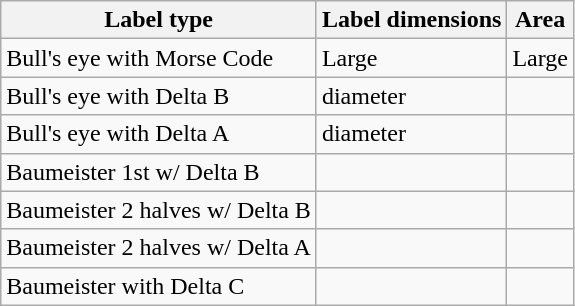<table class = "wikitable">
<tr>
<th>Label type</th>
<th>Label dimensions</th>
<th>Area</th>
</tr>
<tr>
<td>Bull's eye with Morse Code</td>
<td>Large</td>
<td>Large</td>
</tr>
<tr>
<td>Bull's eye with Delta B</td>
<td> diameter</td>
<td></td>
</tr>
<tr>
<td>Bull's eye with Delta A</td>
<td> diameter</td>
<td></td>
</tr>
<tr>
<td>Baumeister 1st w/ Delta B</td>
<td></td>
<td></td>
</tr>
<tr>
<td>Baumeister 2 halves w/ Delta B</td>
<td></td>
<td></td>
</tr>
<tr>
<td>Baumeister 2 halves w/ Delta A</td>
<td></td>
<td></td>
</tr>
<tr>
<td>Baumeister with Delta C</td>
<td></td>
<td></td>
</tr>
</table>
